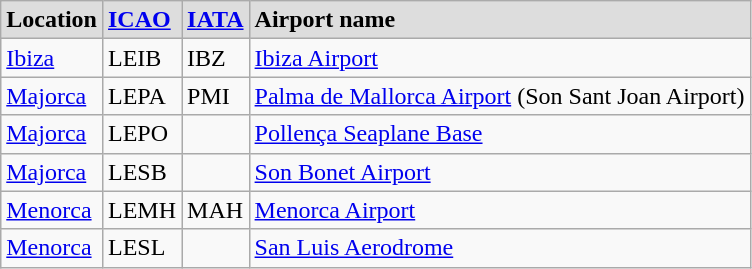<table class="wikitable sortable">
<tr style="vertical-align:baseline; font-weight:bold; background:#ddd;">
<td>Location</td>
<td><a href='#'>ICAO</a></td>
<td><a href='#'>IATA</a></td>
<td>Airport name</td>
</tr>
<tr valign=top>
<td><a href='#'>Ibiza</a></td>
<td>LEIB</td>
<td>IBZ</td>
<td><a href='#'>Ibiza Airport</a> </td>
</tr>
<tr valign=top>
<td><a href='#'>Majorca</a></td>
<td>LEPA</td>
<td>PMI</td>
<td><a href='#'>Palma de Mallorca Airport</a> (Son Sant Joan Airport) </td>
</tr>
<tr valign=top>
<td><a href='#'>Majorca</a></td>
<td>LEPO</td>
<td></td>
<td><a href='#'>Pollença Seaplane Base</a> </td>
</tr>
<tr valign=top>
<td><a href='#'>Majorca</a></td>
<td>LESB</td>
<td></td>
<td><a href='#'>Son Bonet Airport</a> </td>
</tr>
<tr valign=top>
<td><a href='#'>Menorca</a></td>
<td>LEMH</td>
<td>MAH</td>
<td><a href='#'>Menorca Airport</a> </td>
</tr>
<tr valign=top>
<td><a href='#'>Menorca</a></td>
<td>LESL</td>
<td></td>
<td><a href='#'>San Luis Aerodrome</a></td>
</tr>
</table>
